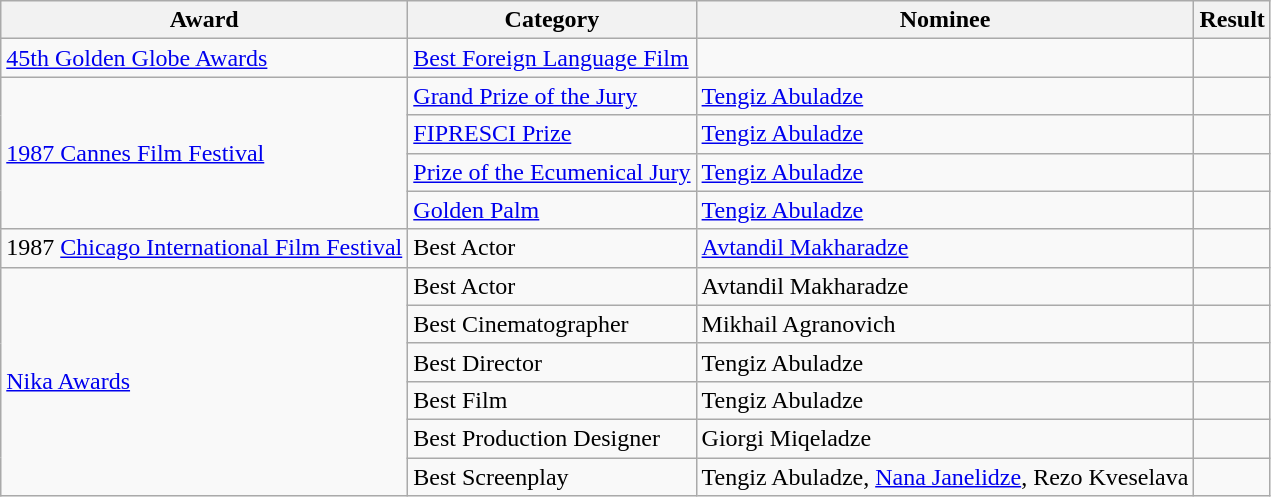<table class="wikitable">
<tr>
<th>Award</th>
<th>Category</th>
<th>Nominee</th>
<th>Result</th>
</tr>
<tr>
<td><a href='#'>45th Golden Globe Awards</a></td>
<td><a href='#'>Best Foreign Language Film</a></td>
<td></td>
<td></td>
</tr>
<tr>
<td rowspan=4><a href='#'>1987 Cannes Film Festival</a></td>
<td><a href='#'>Grand Prize of the Jury</a></td>
<td><a href='#'>Tengiz Abuladze</a></td>
<td></td>
</tr>
<tr>
<td><a href='#'>FIPRESCI Prize</a></td>
<td><a href='#'>Tengiz Abuladze</a></td>
<td></td>
</tr>
<tr>
<td><a href='#'>Prize of the Ecumenical Jury</a></td>
<td><a href='#'>Tengiz Abuladze</a></td>
<td></td>
</tr>
<tr>
<td><a href='#'>Golden Palm</a></td>
<td><a href='#'>Tengiz Abuladze</a></td>
<td></td>
</tr>
<tr>
<td>1987 <a href='#'>Chicago International Film Festival</a></td>
<td>Best Actor</td>
<td><a href='#'>Avtandil Makharadze</a></td>
<td></td>
</tr>
<tr>
<td rowspan=6><a href='#'>Nika Awards</a></td>
<td>Best Actor</td>
<td>Avtandil Makharadze</td>
<td></td>
</tr>
<tr>
<td>Best Cinematographer</td>
<td>Mikhail Agranovich</td>
<td></td>
</tr>
<tr>
<td>Best Director</td>
<td>Tengiz Abuladze</td>
<td></td>
</tr>
<tr>
<td>Best Film</td>
<td>Tengiz Abuladze</td>
<td></td>
</tr>
<tr>
<td>Best Production Designer</td>
<td>Giorgi Miqeladze</td>
<td></td>
</tr>
<tr>
<td>Best Screenplay</td>
<td>Tengiz Abuladze, <a href='#'>Nana Janelidze</a>, Rezo Kveselava</td>
<td></td>
</tr>
</table>
